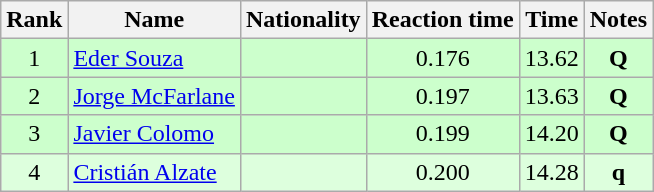<table class="wikitable sortable" style="text-align:center">
<tr>
<th>Rank</th>
<th>Name</th>
<th>Nationality</th>
<th>Reaction time</th>
<th>Time</th>
<th>Notes</th>
</tr>
<tr bgcolor=ccffcc>
<td>1</td>
<td align=left><a href='#'>Eder Souza</a></td>
<td align=left></td>
<td>0.176</td>
<td>13.62</td>
<td><strong>Q</strong></td>
</tr>
<tr bgcolor=ccffcc>
<td>2</td>
<td align=left><a href='#'>Jorge McFarlane</a></td>
<td align=left></td>
<td>0.197</td>
<td>13.63</td>
<td><strong>Q</strong></td>
</tr>
<tr bgcolor=ccffcc>
<td>3</td>
<td align=left><a href='#'>Javier Colomo</a></td>
<td align=left></td>
<td>0.199</td>
<td>14.20</td>
<td><strong>Q</strong></td>
</tr>
<tr bgcolor=ddffdd>
<td>4</td>
<td align=left><a href='#'>Cristián Alzate</a></td>
<td align=left></td>
<td>0.200</td>
<td>14.28</td>
<td><strong>q</strong></td>
</tr>
</table>
